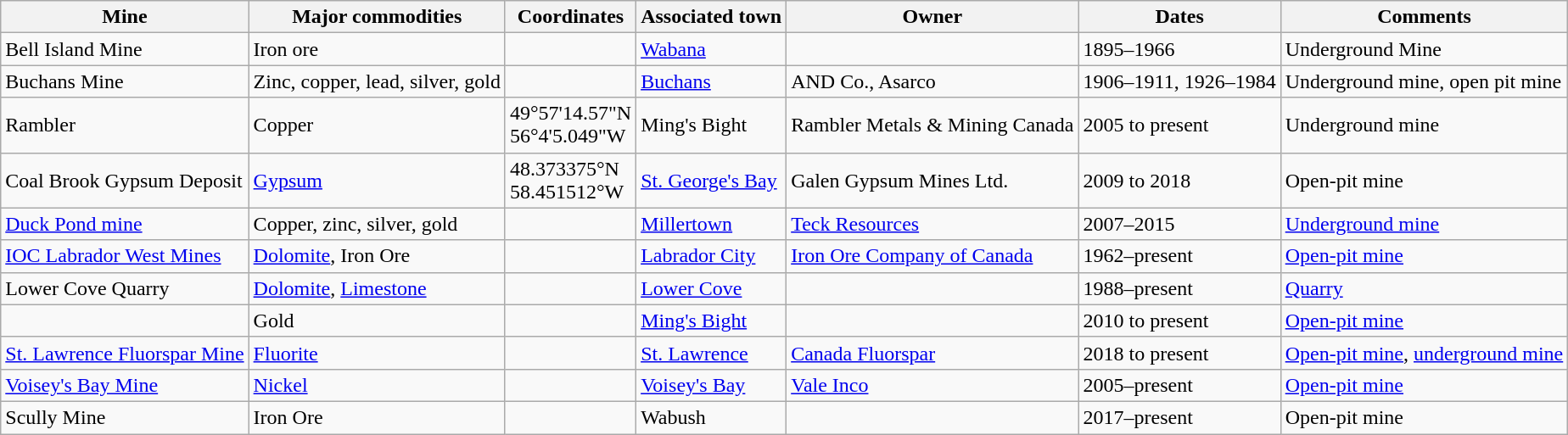<table class="wikitable sortable mw-collapsible">
<tr>
<th><strong>Mine</strong></th>
<th><strong>Major commodities</strong></th>
<th class="unsortable"><strong>Coordinates</strong></th>
<th><strong>Associated town</strong></th>
<th><strong>Owner</strong></th>
<th><strong>Dates</strong></th>
<th class="unsortable"><strong>Comments</strong></th>
</tr>
<tr>
<td>Bell Island Mine</td>
<td>Iron ore</td>
<td></td>
<td><a href='#'>Wabana</a></td>
<td></td>
<td>1895–1966</td>
<td>Underground Mine</td>
</tr>
<tr>
<td>Buchans Mine</td>
<td>Zinc, copper, lead, silver, gold</td>
<td></td>
<td><a href='#'>Buchans</a></td>
<td>AND Co., Asarco</td>
<td>1906–1911, 1926–1984</td>
<td>Underground mine, open pit mine</td>
</tr>
<tr>
<td>Rambler</td>
<td>Copper</td>
<td>49°57'14.57"N<br>56°4'5.049"W</td>
<td>Ming's Bight</td>
<td>Rambler Metals & Mining Canada</td>
<td>2005 to present</td>
<td>Underground mine</td>
</tr>
<tr>
<td>Coal Brook Gypsum Deposit</td>
<td><a href='#'>Gypsum</a></td>
<td>48.373375°N<br>58.451512°W</td>
<td><a href='#'>St. George's Bay</a></td>
<td>Galen Gypsum Mines Ltd.</td>
<td>2009 to 2018</td>
<td>Open-pit mine</td>
</tr>
<tr>
<td><a href='#'>Duck Pond mine</a></td>
<td>Copper, zinc, silver, gold</td>
<td></td>
<td><a href='#'>Millertown</a></td>
<td><a href='#'>Teck Resources</a></td>
<td>2007–2015</td>
<td><a href='#'>Underground mine</a></td>
</tr>
<tr>
<td><a href='#'>IOC Labrador West Mines</a></td>
<td><a href='#'>Dolomite</a>, Iron Ore</td>
<td></td>
<td><a href='#'>Labrador City</a></td>
<td><a href='#'>Iron Ore Company of Canada</a></td>
<td>1962–present</td>
<td><a href='#'>Open-pit mine</a></td>
</tr>
<tr>
<td>Lower Cove Quarry</td>
<td><a href='#'>Dolomite</a>, <a href='#'>Limestone</a></td>
<td></td>
<td><a href='#'>Lower Cove</a></td>
<td></td>
<td>1988–present</td>
<td><a href='#'>Quarry</a></td>
</tr>
<tr>
<td></td>
<td>Gold</td>
<td></td>
<td><a href='#'>Ming's Bight</a></td>
<td></td>
<td>2010 to present</td>
<td><a href='#'>Open-pit mine</a></td>
</tr>
<tr>
<td><a href='#'>St. Lawrence Fluorspar Mine</a></td>
<td><a href='#'>Fluorite</a></td>
<td></td>
<td><a href='#'>St. Lawrence</a></td>
<td><a href='#'>Canada Fluorspar</a></td>
<td>2018 to present</td>
<td><a href='#'>Open-pit mine</a>, <a href='#'>underground mine</a></td>
</tr>
<tr>
<td><a href='#'>Voisey's Bay Mine</a></td>
<td><a href='#'>Nickel</a></td>
<td></td>
<td><a href='#'>Voisey's Bay</a></td>
<td><a href='#'>Vale Inco</a></td>
<td>2005–present</td>
<td><a href='#'>Open-pit mine</a></td>
</tr>
<tr>
<td>Scully Mine</td>
<td>Iron Ore</td>
<td></td>
<td>Wabush</td>
<td></td>
<td>2017–present</td>
<td>Open-pit mine</td>
</tr>
</table>
